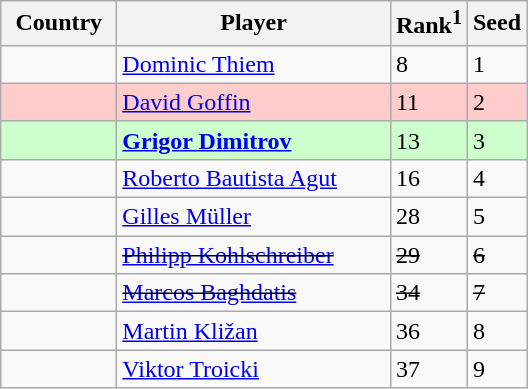<table class="sortable wikitable">
<tr>
<th width=70>Country</th>
<th width=175>Player</th>
<th>Rank<sup>1</sup></th>
<th>Seed</th>
</tr>
<tr>
<td></td>
<td><a href='#'>Dominic Thiem</a></td>
<td>8</td>
<td>1</td>
</tr>
<tr style="background:#fcc;">
<td></td>
<td><a href='#'>David Goffin</a></td>
<td>11</td>
<td>2</td>
</tr>
<tr style="background:#cfc;">
<td></td>
<td><strong><a href='#'>Grigor Dimitrov</a></strong></td>
<td>13</td>
<td>3</td>
</tr>
<tr>
<td></td>
<td><a href='#'>Roberto Bautista Agut</a></td>
<td>16</td>
<td>4</td>
</tr>
<tr>
<td></td>
<td><a href='#'>Gilles Müller</a></td>
<td>28</td>
<td>5</td>
</tr>
<tr>
<td><s></s></td>
<td><s><a href='#'>Philipp Kohlschreiber</a></s></td>
<td><s>29</s></td>
<td><s>6</s></td>
</tr>
<tr>
<td><s></s></td>
<td><s><a href='#'>Marcos Baghdatis</a></s></td>
<td><s>34</s></td>
<td><s>7</s></td>
</tr>
<tr>
<td></td>
<td><a href='#'>Martin Kližan</a></td>
<td>36</td>
<td>8</td>
</tr>
<tr>
<td></td>
<td><a href='#'>Viktor Troicki</a></td>
<td>37</td>
<td>9</td>
</tr>
</table>
